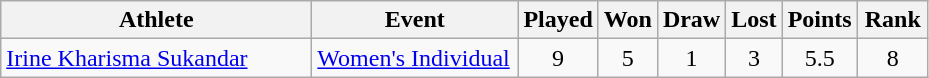<table class=wikitable style="text-align:center">
<tr>
<th width=200>Athlete</th>
<th width=130>Event</th>
<th width=30>Played</th>
<th width=30>Won</th>
<th width=30>Draw</th>
<th width=30>Lost</th>
<th width=30>Points</th>
<th width=40>Rank</th>
</tr>
<tr>
<td style="text-align:left"><a href='#'>Irine Kharisma Sukandar</a></td>
<td align="left"><a href='#'>Women's Individual</a></td>
<td>9</td>
<td>5</td>
<td>1</td>
<td>3</td>
<td>5.5</td>
<td>8</td>
</tr>
</table>
